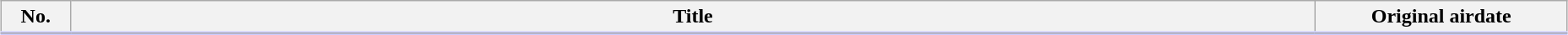<table class="plainrowheaders wikitable" style="width:98%; margin:auto; background:#FFF;">
<tr style="border-bottom: 3px solid #CCF">
<th style="width:3em;">No.</th>
<th>Title</th>
<th style="width:12em;">Original airdate</th>
</tr>
<tr>
</tr>
</table>
